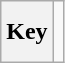<table class="wikitable" style="height:2.6em">
<tr>
<th>Key</th>
<td></td>
</tr>
</table>
